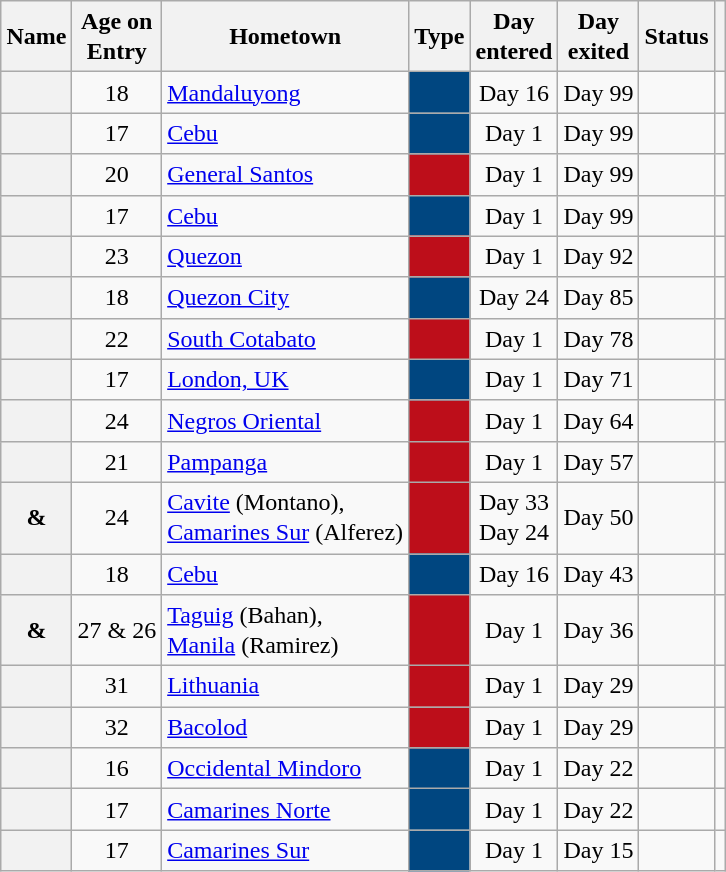<table class="wikitable sortable" style="margin:1em auto; font-size:100%; line-height:20px; text-align:center">
<tr>
<th>Name</th>
<th>Age on<br>Entry</th>
<th>Hometown</th>
<th>Type</th>
<th>Day<br>entered</th>
<th>Day<br>exited</th>
<th>Status</th>
<th></th>
</tr>
<tr>
<th></th>
<td>18</td>
<td align="left"><a href='#'>Mandaluyong</a></td>
<td style="background:#004680;"></td>
<td>Day 16</td>
<td>Day 99</td>
<td></td>
<td></td>
</tr>
<tr>
<th></th>
<td>17</td>
<td align="left"><a href='#'>Cebu</a></td>
<td style="background:#004680;"></td>
<td>Day 1</td>
<td>Day 99</td>
<td></td>
<td></td>
</tr>
<tr>
<th></th>
<td>20</td>
<td align="left"><a href='#'>General Santos</a></td>
<td style="background:#BD0E1A;"></td>
<td>Day 1</td>
<td>Day 99</td>
<td></td>
<td></td>
</tr>
<tr>
<th></th>
<td>17</td>
<td align="left"><a href='#'>Cebu</a></td>
<td style="background:#004680;"></td>
<td>Day 1</td>
<td>Day 99</td>
<td></td>
<td></td>
</tr>
<tr>
<th></th>
<td>23</td>
<td align="left"><a href='#'>Quezon</a></td>
<td style="background:#BD0E1A;"></td>
<td>Day 1</td>
<td>Day 92</td>
<td></td>
<td></td>
</tr>
<tr>
<th></th>
<td>18</td>
<td align="left"><a href='#'>Quezon City</a></td>
<td style="background:#004680;"></td>
<td>Day 24</td>
<td>Day 85</td>
<td></td>
<td></td>
</tr>
<tr>
<th></th>
<td>22</td>
<td align="left"><a href='#'>South Cotabato</a></td>
<td style="background:#BD0E1A;"></td>
<td>Day 1</td>
<td>Day 78</td>
<td></td>
<td></td>
</tr>
<tr>
<th></th>
<td>17</td>
<td align="left"><a href='#'>London, UK</a></td>
<td style="background:#004680;"></td>
<td>Day 1</td>
<td>Day 71</td>
<td></td>
<td></td>
</tr>
<tr>
<th></th>
<td>24</td>
<td align="left"><a href='#'>Negros Oriental</a></td>
<td style="background:#BD0E1A;"></td>
<td>Day 1</td>
<td>Day 64</td>
<td></td>
<td></td>
</tr>
<tr>
<th></th>
<td>21</td>
<td align="left"><a href='#'>Pampanga</a></td>
<td style="background:#BD0E1A;"></td>
<td>Day 1</td>
<td>Day 57</td>
<td></td>
<td></td>
</tr>
<tr>
<th> &<br></th>
<td>24</td>
<td align="left"><a href='#'>Cavite</a> (Montano),<br><a href='#'>Camarines Sur</a> (Alferez)</td>
<td style="background:#BD0E1A;"></td>
<td>Day 33<br>Day 24</td>
<td>Day 50</td>
<td></td>
<td></td>
</tr>
<tr>
<th></th>
<td>18</td>
<td align="left"><a href='#'>Cebu</a></td>
<td style="background:#004680;"></td>
<td>Day 16</td>
<td>Day 43</td>
<td></td>
<td></td>
</tr>
<tr>
<th> &<br></th>
<td>27 & 26</td>
<td align="left"><a href='#'>Taguig</a> (Bahan), <br><a href='#'>Manila</a> (Ramirez)</td>
<td style="background:#BD0E1A;"></td>
<td>Day 1</td>
<td>Day 36</td>
<td></td>
<td></td>
</tr>
<tr>
<th></th>
<td>31</td>
<td align="left"><a href='#'>Lithuania</a></td>
<td style="background:#BD0E1A;"></td>
<td>Day 1</td>
<td>Day 29</td>
<td></td>
<td></td>
</tr>
<tr>
<th></th>
<td>32</td>
<td align="left"><a href='#'>Bacolod</a></td>
<td style="background:#BD0E1A;"></td>
<td>Day 1</td>
<td>Day 29</td>
<td></td>
<td></td>
</tr>
<tr>
<th></th>
<td>16</td>
<td align="left"><a href='#'>Occidental Mindoro</a></td>
<td style="background:#004680;"></td>
<td>Day 1</td>
<td>Day 22</td>
<td></td>
<td></td>
</tr>
<tr>
<th></th>
<td>17</td>
<td align="left"><a href='#'>Camarines Norte</a></td>
<td style="background:#004680;"></td>
<td>Day 1</td>
<td>Day 22</td>
<td></td>
<td></td>
</tr>
<tr>
<th></th>
<td>17</td>
<td align="left"><a href='#'>Camarines Sur</a></td>
<td style="background:#004680;"></td>
<td>Day 1</td>
<td>Day 15</td>
<td></td>
<td></td>
</tr>
</table>
